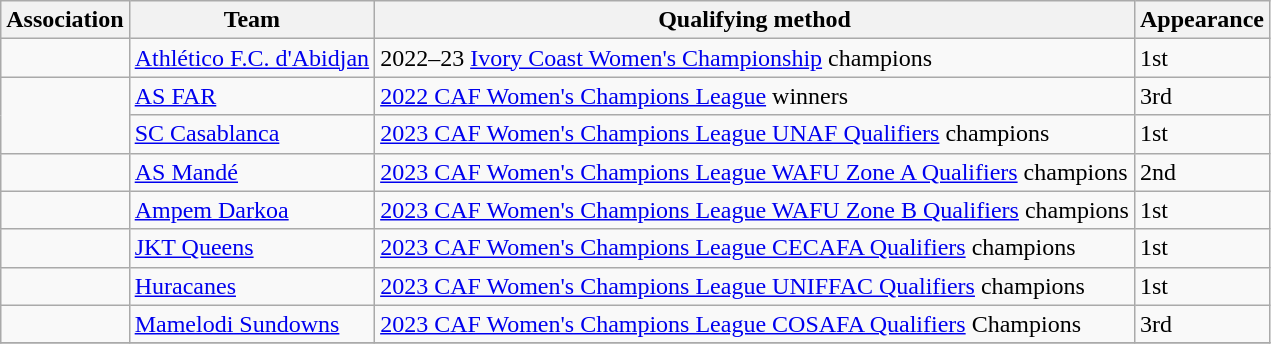<table class="wikitable">
<tr>
<th>Association</th>
<th>Team</th>
<th>Qualifying method</th>
<th>Appearance</th>
</tr>
<tr>
<td></td>
<td><a href='#'>Athlético F.C. d'Abidjan</a> <em></em></td>
<td>2022–23 <a href='#'>Ivory Coast Women's Championship</a> champions</td>
<td>1st</td>
</tr>
<tr>
<td rowspan=2></td>
<td><a href='#'>AS FAR</a> <em></em></td>
<td><a href='#'>2022 CAF Women's Champions League</a> winners</td>
<td>3rd</td>
</tr>
<tr>
<td><a href='#'>SC Casablanca</a></td>
<td><a href='#'>2023 CAF Women's Champions League UNAF Qualifiers</a> champions</td>
<td>1st</td>
</tr>
<tr>
<td></td>
<td><a href='#'>AS Mandé</a></td>
<td><a href='#'>2023 CAF Women's Champions League WAFU Zone A Qualifiers</a> champions</td>
<td>2nd</td>
</tr>
<tr>
<td></td>
<td><a href='#'>Ampem Darkoa</a></td>
<td><a href='#'>2023 CAF Women's Champions League WAFU Zone B Qualifiers</a> champions</td>
<td>1st</td>
</tr>
<tr>
<td></td>
<td><a href='#'>JKT Queens</a></td>
<td><a href='#'>2023 CAF Women's Champions League CECAFA Qualifiers</a> champions</td>
<td>1st</td>
</tr>
<tr>
<td></td>
<td><a href='#'>Huracanes</a></td>
<td><a href='#'>2023 CAF Women's Champions League UNIFFAC Qualifiers</a> champions</td>
<td>1st</td>
</tr>
<tr>
<td></td>
<td><a href='#'>Mamelodi Sundowns</a></td>
<td><a href='#'>2023 CAF Women's Champions League COSAFA Qualifiers</a> Champions</td>
<td>3rd</td>
</tr>
<tr>
</tr>
</table>
